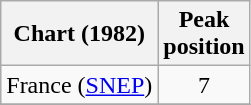<table class="wikitable sortable">
<tr>
<th>Chart (1982)</th>
<th>Peak<br>position</th>
</tr>
<tr>
<td>France (<a href='#'>SNEP</a>)</td>
<td align="center">7</td>
</tr>
<tr>
</tr>
</table>
